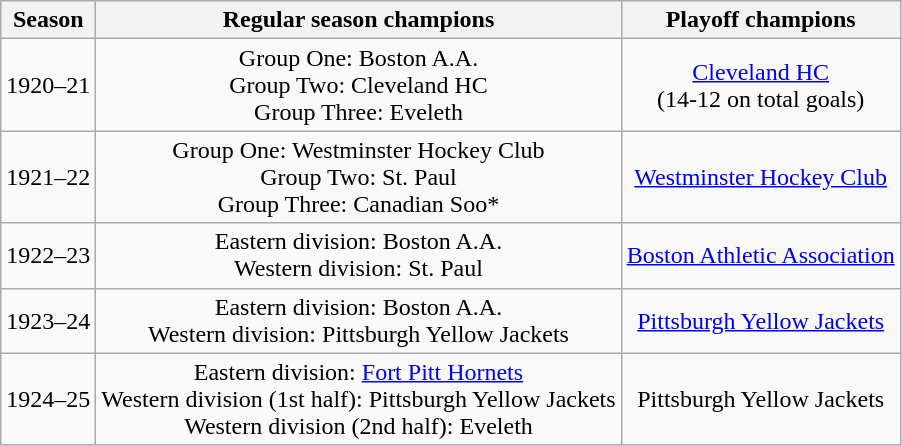<table class="wikitable">
<tr>
<th>Season</th>
<th>Regular season champions</th>
<th>Playoff champions</th>
</tr>
<tr align="center">
<td>1920–21</td>
<td>Group One: Boston A.A.<br>Group Two: Cleveland HC<br>Group Three: Eveleth</td>
<td><a href='#'>Cleveland HC</a><br>(14-12 on total goals)</td>
</tr>
<tr align="center">
<td>1921–22</td>
<td>Group One: Westminster Hockey Club<br>Group Two: St. Paul<br>Group Three: Canadian Soo*</td>
<td><a href='#'>Westminster Hockey Club</a></td>
</tr>
<tr align="center">
<td>1922–23</td>
<td>Eastern division: Boston A.A.<br>Western division: St. Paul</td>
<td><a href='#'>Boston Athletic Association</a></td>
</tr>
<tr align="center">
<td>1923–24</td>
<td>Eastern division: Boston A.A.<br>Western division: Pittsburgh Yellow Jackets</td>
<td><a href='#'>Pittsburgh Yellow Jackets</a></td>
</tr>
<tr align="center">
<td>1924–25</td>
<td>Eastern division: <a href='#'>Fort Pitt Hornets</a><br>Western division (1st half): Pittsburgh Yellow Jackets<br>Western division (2nd half): Eveleth</td>
<td>Pittsburgh Yellow Jackets</td>
</tr>
</table>
